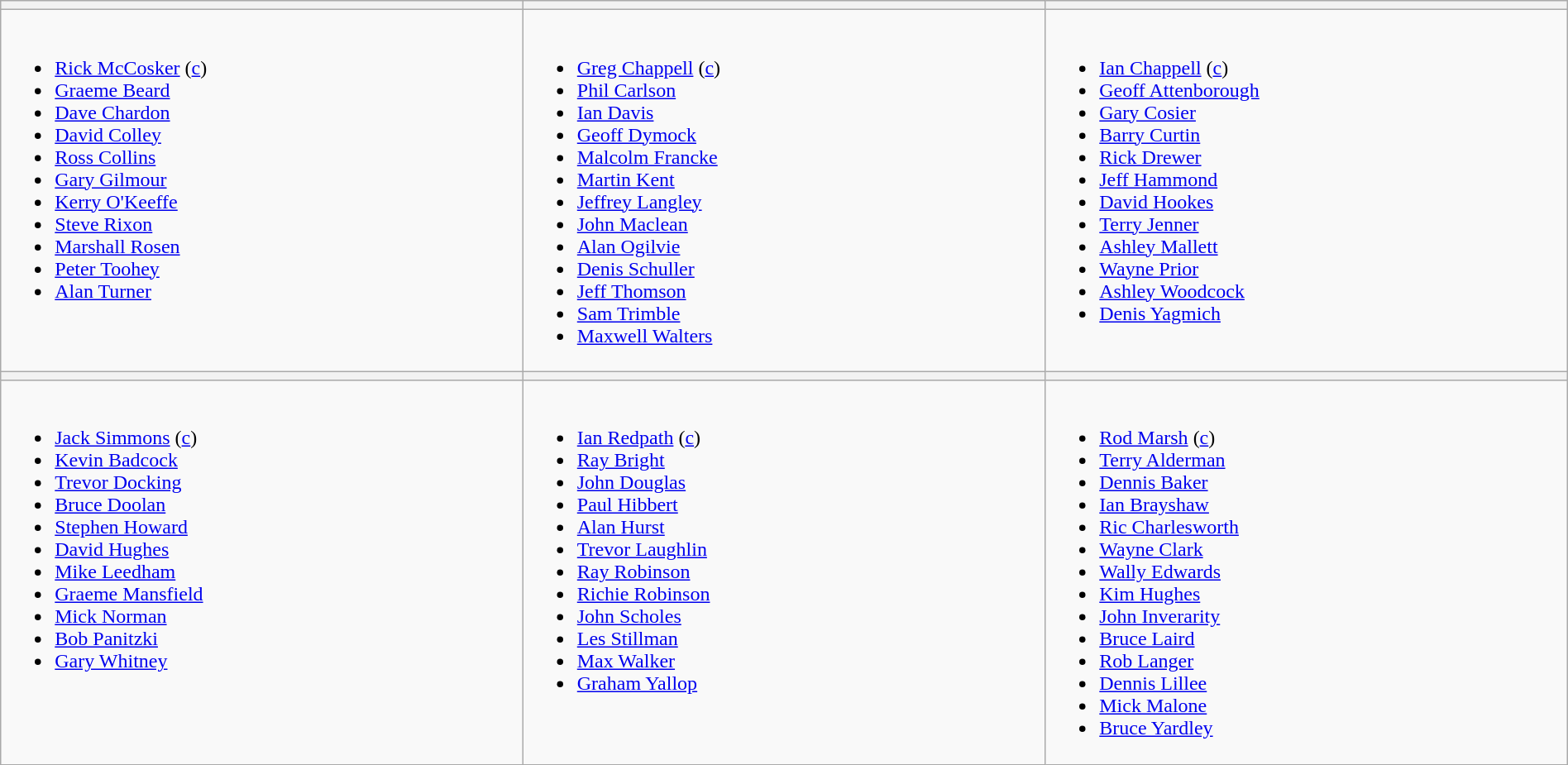<table class="wikitable" style="width:100%;">
<tr>
<th style="width:33%;"></th>
<th style="width:33%;"></th>
<th style="width:33%;"></th>
</tr>
<tr>
<td valign=top><br><ul><li><a href='#'>Rick McCosker</a> (<a href='#'>c</a>)</li><li><a href='#'>Graeme Beard</a></li><li><a href='#'>Dave Chardon</a></li><li><a href='#'>David Colley</a></li><li><a href='#'>Ross Collins</a></li><li><a href='#'>Gary Gilmour</a></li><li><a href='#'>Kerry O'Keeffe</a></li><li><a href='#'>Steve Rixon</a></li><li><a href='#'>Marshall Rosen</a></li><li><a href='#'>Peter Toohey</a></li><li><a href='#'>Alan Turner</a></li></ul></td>
<td valign=top><br><ul><li><a href='#'>Greg Chappell</a> (<a href='#'>c</a>)</li><li><a href='#'>Phil Carlson</a></li><li><a href='#'>Ian Davis</a></li><li><a href='#'>Geoff Dymock</a></li><li><a href='#'>Malcolm Francke</a></li><li><a href='#'>Martin Kent</a></li><li><a href='#'>Jeffrey Langley</a></li><li><a href='#'>John Maclean</a></li><li><a href='#'>Alan Ogilvie</a></li><li><a href='#'>Denis Schuller</a></li><li><a href='#'>Jeff Thomson</a></li><li><a href='#'>Sam Trimble</a></li><li><a href='#'>Maxwell Walters</a></li></ul></td>
<td valign=top><br><ul><li><a href='#'>Ian Chappell</a> (<a href='#'>c</a>)</li><li><a href='#'>Geoff Attenborough</a></li><li><a href='#'>Gary Cosier</a></li><li><a href='#'>Barry Curtin</a></li><li><a href='#'>Rick Drewer</a></li><li><a href='#'>Jeff Hammond</a></li><li><a href='#'>David Hookes</a></li><li><a href='#'>Terry Jenner</a></li><li><a href='#'>Ashley Mallett</a></li><li><a href='#'>Wayne Prior</a></li><li><a href='#'>Ashley Woodcock</a></li><li><a href='#'>Denis Yagmich</a></li></ul></td>
</tr>
<tr>
<th style="width:33%;"></th>
<th style="width:33%;"></th>
<th style="width:33%;"></th>
</tr>
<tr>
<td valign=top><br><ul><li><a href='#'>Jack Simmons</a> (<a href='#'>c</a>)</li><li><a href='#'>Kevin Badcock</a></li><li><a href='#'>Trevor Docking</a></li><li><a href='#'>Bruce Doolan</a></li><li><a href='#'>Stephen Howard</a></li><li><a href='#'>David Hughes</a></li><li><a href='#'>Mike Leedham</a></li><li><a href='#'>Graeme Mansfield</a></li><li><a href='#'>Mick Norman</a></li><li><a href='#'>Bob Panitzki</a></li><li><a href='#'>Gary Whitney</a></li></ul></td>
<td valign=top><br><ul><li><a href='#'>Ian Redpath</a> (<a href='#'>c</a>)</li><li><a href='#'>Ray Bright</a></li><li><a href='#'>John Douglas</a></li><li><a href='#'>Paul Hibbert</a></li><li><a href='#'>Alan Hurst</a></li><li><a href='#'>Trevor Laughlin</a></li><li><a href='#'>Ray Robinson</a></li><li><a href='#'>Richie Robinson</a></li><li><a href='#'>John Scholes</a></li><li><a href='#'>Les Stillman</a></li><li><a href='#'>Max Walker</a></li><li><a href='#'>Graham Yallop</a></li></ul></td>
<td valign=top><br><ul><li><a href='#'>Rod Marsh</a> (<a href='#'>c</a>)</li><li><a href='#'>Terry Alderman</a></li><li><a href='#'>Dennis Baker</a></li><li><a href='#'>Ian Brayshaw</a></li><li><a href='#'>Ric Charlesworth</a></li><li><a href='#'>Wayne Clark</a></li><li><a href='#'>Wally Edwards</a></li><li><a href='#'>Kim Hughes</a></li><li><a href='#'>John Inverarity</a></li><li><a href='#'>Bruce Laird</a></li><li><a href='#'>Rob Langer</a></li><li><a href='#'>Dennis Lillee</a></li><li><a href='#'>Mick Malone</a></li><li><a href='#'>Bruce Yardley</a></li></ul></td>
</tr>
</table>
